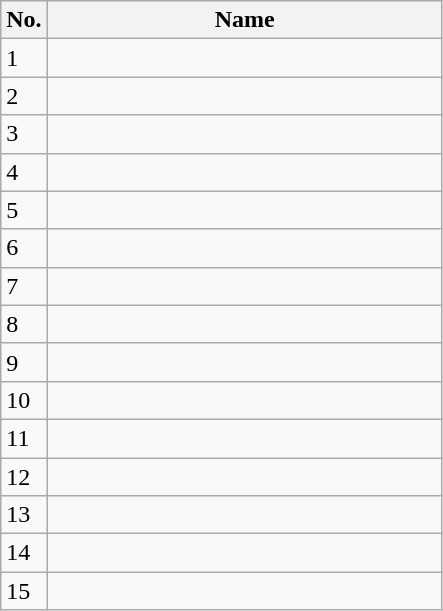<table class=wikitable sortable style=font-size:100%; text-align:center;>
<tr>
<th>No.</th>
<th style=width:16em>Name</th>
</tr>
<tr>
<td>1</td>
<td align=left></td>
</tr>
<tr>
<td>2</td>
<td align=left></td>
</tr>
<tr>
<td>3</td>
<td align=left></td>
</tr>
<tr>
<td>4</td>
<td align=left></td>
</tr>
<tr>
<td>5</td>
<td align=left></td>
</tr>
<tr>
<td>6</td>
<td align=left></td>
</tr>
<tr>
<td>7</td>
<td align=left></td>
</tr>
<tr>
<td>8</td>
<td align=left></td>
</tr>
<tr>
<td>9</td>
<td align=left></td>
</tr>
<tr>
<td>10</td>
<td align=left></td>
</tr>
<tr>
<td>11</td>
<td align=left></td>
</tr>
<tr>
<td>12</td>
<td align=left></td>
</tr>
<tr>
<td>13</td>
<td align=left></td>
</tr>
<tr>
<td>14</td>
<td align=left></td>
</tr>
<tr>
<td>15</td>
<td align=left></td>
</tr>
</table>
